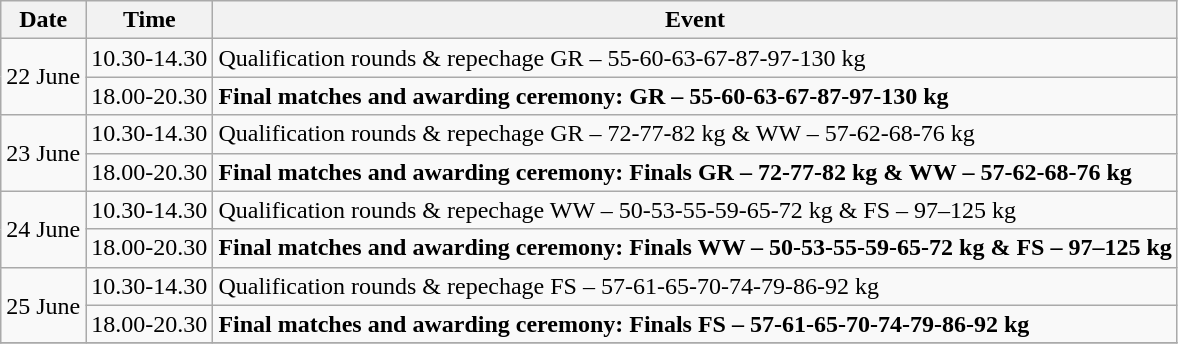<table class=wikitable>
<tr>
<th>Date</th>
<th>Time</th>
<th>Event</th>
</tr>
<tr>
<td rowspan="2">22 June</td>
<td>10.30-14.30</td>
<td>Qualification rounds & repechage GR – 55-60-63-67-87-97-130 kg</td>
</tr>
<tr>
<td>18.00-20.30</td>
<td><strong>Final matches and awarding ceremony: GR – 55-60-63-67-87-97-130 kg</strong></td>
</tr>
<tr>
<td rowspan="2">23 June</td>
<td>10.30-14.30</td>
<td>Qualification rounds & repechage GR – 72-77-82 kg & WW – 57-62-68-76 kg</td>
</tr>
<tr>
<td>18.00-20.30</td>
<td><strong>Final matches and awarding ceremony: Finals GR – 72-77-82 kg & WW – 57-62-68-76 kg</strong></td>
</tr>
<tr>
<td rowspan="2">24 June</td>
<td>10.30-14.30</td>
<td>Qualification rounds & repechage WW – 50-53-55-59-65-72 kg & FS – 97–125 kg</td>
</tr>
<tr>
<td>18.00-20.30</td>
<td><strong>Final matches and awarding ceremony: Finals WW – 50-53-55-59-65-72 kg & FS – 97–125 kg</strong></td>
</tr>
<tr>
<td rowspan="2">25 June</td>
<td>10.30-14.30</td>
<td>Qualification rounds & repechage FS – 57-61-65-70-74-79-86-92 kg</td>
</tr>
<tr>
<td>18.00-20.30</td>
<td><strong>Final matches and awarding ceremony: Finals FS – 57-61-65-70-74-79-86-92 kg</strong></td>
</tr>
<tr>
</tr>
</table>
